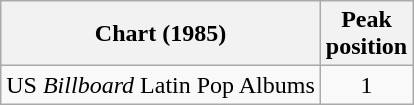<table class="wikitable">
<tr>
<th align="left">Chart (1985)</th>
<th align="left">Peak<br>position</th>
</tr>
<tr>
<td align="left">US <em>Billboard</em> Latin Pop Albums</td>
<td align="center">1</td>
</tr>
</table>
